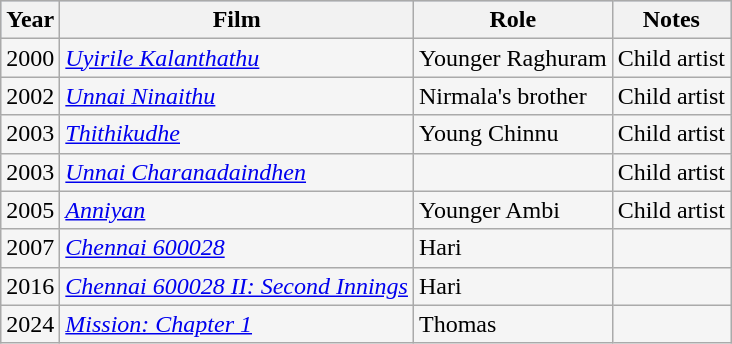<table class="wikitable sortable" style="background:#f5f5f5;">
<tr style="background:#B0C4DE;">
<th>Year</th>
<th>Film</th>
<th>Role</th>
<th class=unsortable>Notes</th>
</tr>
<tr>
<td>2000</td>
<td><em><a href='#'>Uyirile Kalanthathu</a></em></td>
<td>Younger Raghuram</td>
<td>Child artist</td>
</tr>
<tr>
<td>2002</td>
<td><em><a href='#'>Unnai Ninaithu</a></em></td>
<td>Nirmala's brother</td>
<td>Child artist</td>
</tr>
<tr>
<td>2003</td>
<td><em><a href='#'>Thithikudhe</a></em></td>
<td>Young Chinnu</td>
<td>Child artist</td>
</tr>
<tr>
<td>2003</td>
<td><em><a href='#'>Unnai Charanadaindhen</a></em></td>
<td></td>
<td>Child artist</td>
</tr>
<tr>
<td>2005</td>
<td><em><a href='#'>Anniyan</a></em></td>
<td>Younger Ambi</td>
<td>Child artist</td>
</tr>
<tr>
<td>2007</td>
<td><em><a href='#'>Chennai 600028</a></em></td>
<td>Hari</td>
<td></td>
</tr>
<tr>
<td>2016</td>
<td><em><a href='#'>Chennai 600028 II: Second Innings</a></em></td>
<td>Hari</td>
<td></td>
</tr>
<tr>
<td>2024</td>
<td><em><a href='#'>Mission: Chapter 1</a></em></td>
<td>Thomas</td>
<td></td>
</tr>
</table>
